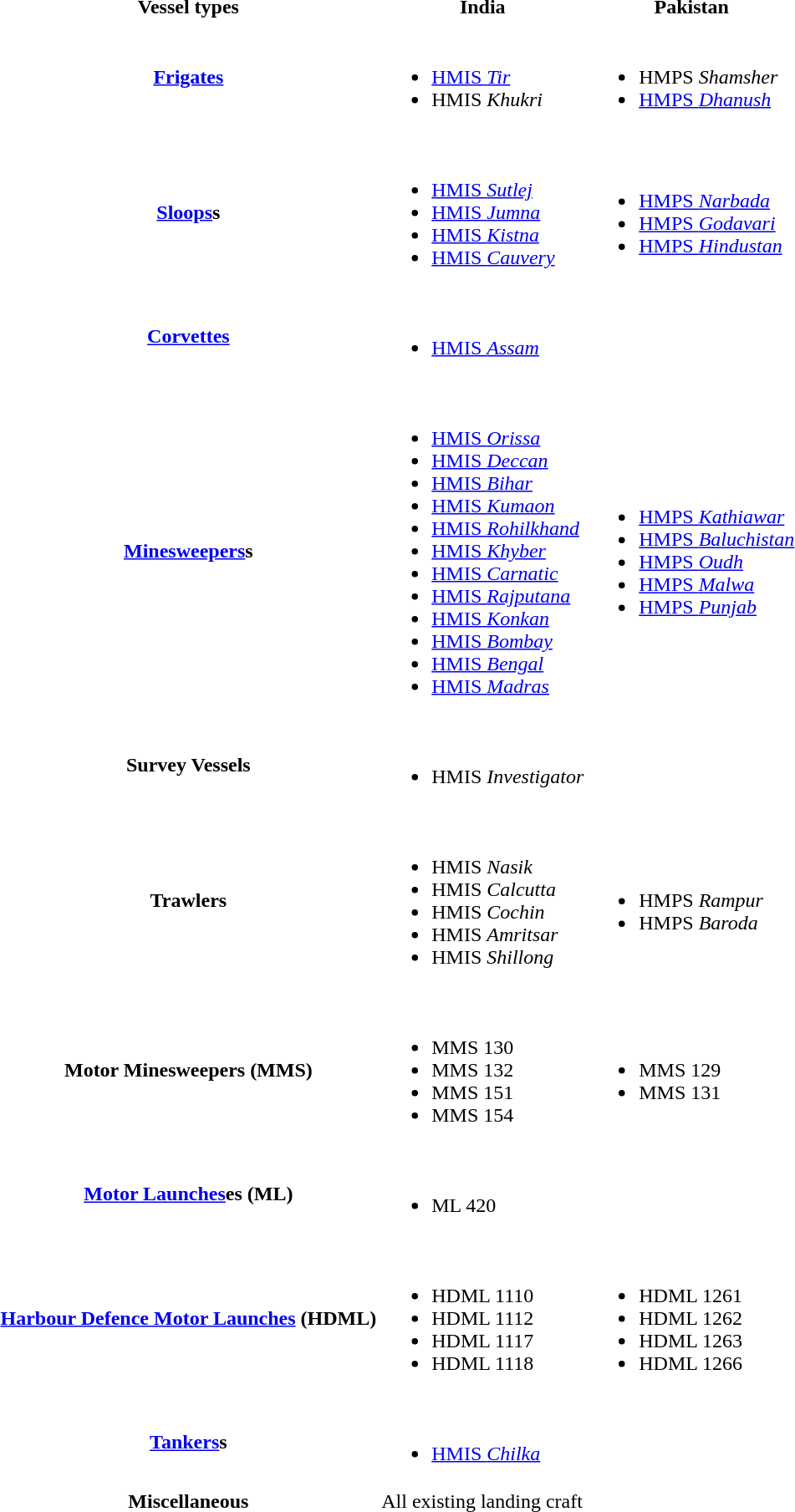<table class="toccolours plainlinks"  style="padding:0;">
<tr>
<th>Vessel types</th>
<th>India</th>
<th>Pakistan</th>
</tr>
<tr>
<th><a href='#'>Frigates</a></th>
<td><br><ul><li><a href='#'>HMIS <em>Tir</em></a></li><li>HMIS <em>Khukri</em></li></ul></td>
<td><br><ul><li>HMPS <em>Shamsher</em></li><li><a href='#'>HMPS <em>Dhanush</em></a></li></ul></td>
</tr>
<tr>
<th><a href='#'>Sloops</a>s</th>
<td><br><ul><li><a href='#'>HMIS <em>Sutlej</em></a></li><li><a href='#'>HMIS <em>Jumna</em></a></li><li><a href='#'>HMIS <em>Kistna</em></a></li><li><a href='#'>HMIS <em>Cauvery</em></a></li></ul></td>
<td><br><ul><li><a href='#'>HMPS <em>Narbada</em></a></li><li><a href='#'>HMPS <em>Godavari</em></a></li><li><a href='#'>HMPS <em>Hindustan</em></a></li></ul></td>
</tr>
<tr>
<th><a href='#'>Corvettes</a></th>
<td><br><ul><li><a href='#'>HMIS <em>Assam</em></a></li></ul></td>
<td></td>
</tr>
<tr>
<th><a href='#'>Minesweepers</a>s</th>
<td><br><ul><li><a href='#'>HMIS <em>Orissa</em></a></li><li><a href='#'>HMIS <em>Deccan</em></a></li><li><a href='#'>HMIS <em>Bihar</em></a></li><li><a href='#'>HMIS <em>Kumaon</em></a></li><li><a href='#'>HMIS <em>Rohilkhand</em></a></li><li><a href='#'>HMIS <em>Khyber</em></a></li><li><a href='#'>HMIS <em>Carnatic</em></a></li><li><a href='#'>HMIS <em>Rajputana</em></a></li><li><a href='#'>HMIS <em>Konkan</em></a></li><li><a href='#'>HMIS <em>Bombay</em></a></li><li><a href='#'>HMIS <em>Bengal</em></a></li><li><a href='#'>HMIS <em>Madras</em></a></li></ul></td>
<td><br><ul><li><a href='#'>HMPS <em>Kathiawar</em></a></li><li><a href='#'>HMPS <em>Baluchistan</em></a></li><li><a href='#'>HMPS <em>Oudh</em></a></li><li><a href='#'>HMPS <em>Malwa</em></a></li><li><a href='#'>HMPS <em>Punjab</em></a></li></ul></td>
</tr>
<tr>
<th>Survey Vessels</th>
<td><br><ul><li>HMIS <em>Investigator</em></li></ul></td>
<td></td>
</tr>
<tr>
<th>Trawlers</th>
<td><br><ul><li>HMIS <em>Nasik</em></li><li>HMIS <em>Calcutta</em></li><li>HMIS <em>Cochin</em></li><li>HMIS <em>Amritsar</em></li><li>HMIS <em>Shillong</em></li></ul></td>
<td><br><ul><li>HMPS <em>Rampur</em></li><li>HMPS <em>Baroda</em></li></ul></td>
</tr>
<tr>
<th>Motor Minesweepers (MMS)</th>
<td><br><ul><li>MMS 130</li><li>MMS 132</li><li>MMS 151</li><li>MMS 154</li></ul></td>
<td><br><ul><li>MMS 129</li><li>MMS 131</li></ul></td>
</tr>
<tr>
<th><a href='#'>Motor Launches</a>es (ML)</th>
<td><br><ul><li>ML 420</li></ul></td>
<td></td>
</tr>
<tr>
<th><a href='#'>Harbour Defence Motor Launches</a> (HDML)</th>
<td><br><ul><li>HDML 1110</li><li>HDML 1112</li><li>HDML 1117</li><li>HDML 1118</li></ul></td>
<td><br><ul><li>HDML 1261</li><li>HDML 1262</li><li>HDML 1263</li><li>HDML 1266</li></ul></td>
</tr>
<tr>
<th><a href='#'>Tankers</a>s</th>
<td><br><ul><li><a href='#'>HMIS <em>Chilka</em></a></li></ul></td>
<td></td>
</tr>
<tr>
<th>Miscellaneous</th>
<td>All existing landing craft</td>
<td></td>
</tr>
</table>
